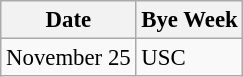<table class="wikitable" style="font-size:95%;">
<tr>
<th>Date</th>
<th colspan="2">Bye Week</th>
</tr>
<tr>
<td>November 25</td>
<td>USC</td>
</tr>
</table>
